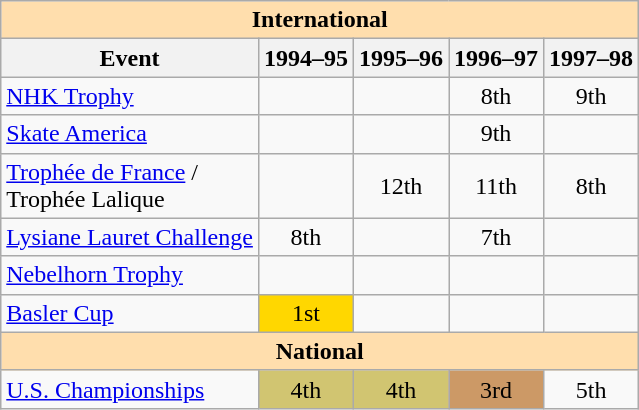<table class="wikitable" style="text-align:center">
<tr>
<th style="background-color: #ffdead; " colspan=5 align=center>International</th>
</tr>
<tr>
<th>Event</th>
<th>1994–95</th>
<th>1995–96</th>
<th>1996–97</th>
<th>1997–98</th>
</tr>
<tr>
<td align=left> <a href='#'>NHK Trophy</a></td>
<td></td>
<td></td>
<td>8th</td>
<td>9th</td>
</tr>
<tr>
<td align=left> <a href='#'>Skate America</a></td>
<td></td>
<td></td>
<td>9th</td>
<td></td>
</tr>
<tr>
<td align=left> <a href='#'>Trophée de France</a> /<br>Trophée Lalique</td>
<td></td>
<td>12th</td>
<td>11th</td>
<td>8th</td>
</tr>
<tr>
<td align=left><a href='#'>Lysiane Lauret Challenge</a></td>
<td>8th</td>
<td></td>
<td>7th</td>
<td></td>
</tr>
<tr>
<td align=left><a href='#'>Nebelhorn Trophy</a></td>
<td></td>
<td></td>
<td></td>
<td></td>
</tr>
<tr>
<td align=left><a href='#'>Basler Cup</a></td>
<td bgcolor=gold>1st</td>
<td></td>
<td></td>
<td></td>
</tr>
<tr>
<th style="background-color: #ffdead; " colspan=5 align=center>National</th>
</tr>
<tr>
<td align=left><a href='#'>U.S. Championships</a></td>
<td bgcolor=d1c571>4th</td>
<td bgcolor=d1c571>4th</td>
<td bgcolor=cc9966>3rd</td>
<td>5th</td>
</tr>
</table>
